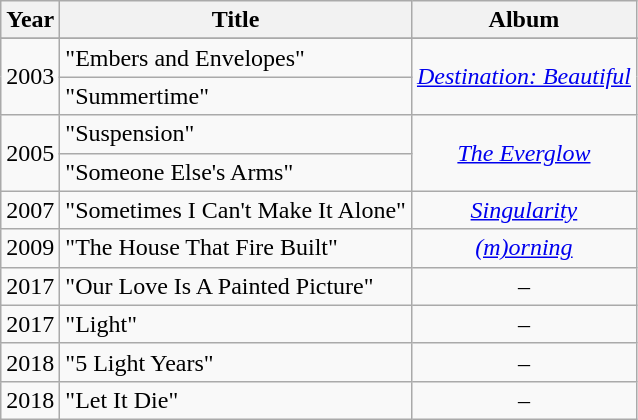<table class="wikitable">
<tr>
<th rowspan="1">Year</th>
<th rowspan="1">Title</th>
<th rowspan="1">Album</th>
</tr>
<tr>
</tr>
<tr>
</tr>
<tr>
<td rowspan="2">2003</td>
<td>"Embers and Envelopes"</td>
<td rowspan="2" style="text-align:center;"><em><a href='#'>Destination: Beautiful</a></em></td>
</tr>
<tr>
<td>"Summertime"</td>
</tr>
<tr>
<td rowspan="2">2005</td>
<td>"Suspension"</td>
<td rowspan="2" style="text-align:center;"><em><a href='#'>The Everglow</a></em></td>
</tr>
<tr>
<td>"Someone Else's Arms"</td>
</tr>
<tr>
<td>2007</td>
<td>"Sometimes I Can't Make It Alone"</td>
<td style="text-align:center;"><em><a href='#'>Singularity</a></em></td>
</tr>
<tr>
<td>2009</td>
<td>"The House That Fire Built"</td>
<td style="text-align:center;"><em><a href='#'>(m)orning</a></em></td>
</tr>
<tr>
<td>2017</td>
<td>"Our Love Is A Painted Picture"</td>
<td style="text-align:center;">–</td>
</tr>
<tr>
<td>2017</td>
<td>"Light"</td>
<td style="text-align:center;">–</td>
</tr>
<tr>
<td>2018</td>
<td>"5 Light Years"</td>
<td style="text-align:center;">–</td>
</tr>
<tr>
<td>2018</td>
<td>"Let It Die"</td>
<td style="text-align:center;">–</td>
</tr>
</table>
